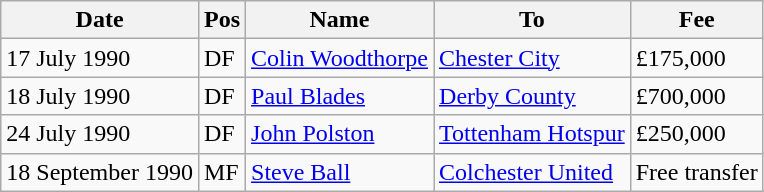<table class="wikitable">
<tr>
<th>Date</th>
<th>Pos</th>
<th>Name</th>
<th>To</th>
<th>Fee</th>
</tr>
<tr>
<td>17 July 1990</td>
<td>DF</td>
<td><a href='#'>Colin Woodthorpe</a></td>
<td><a href='#'>Chester City</a></td>
<td>£175,000</td>
</tr>
<tr>
<td>18 July 1990</td>
<td>DF</td>
<td><a href='#'>Paul Blades</a></td>
<td><a href='#'>Derby County</a></td>
<td>£700,000</td>
</tr>
<tr>
<td>24 July 1990</td>
<td>DF</td>
<td><a href='#'>John Polston</a></td>
<td><a href='#'>Tottenham Hotspur</a></td>
<td>£250,000</td>
</tr>
<tr>
<td>18 September 1990</td>
<td>MF</td>
<td><a href='#'>Steve Ball</a></td>
<td><a href='#'>Colchester United</a></td>
<td>Free transfer</td>
</tr>
</table>
